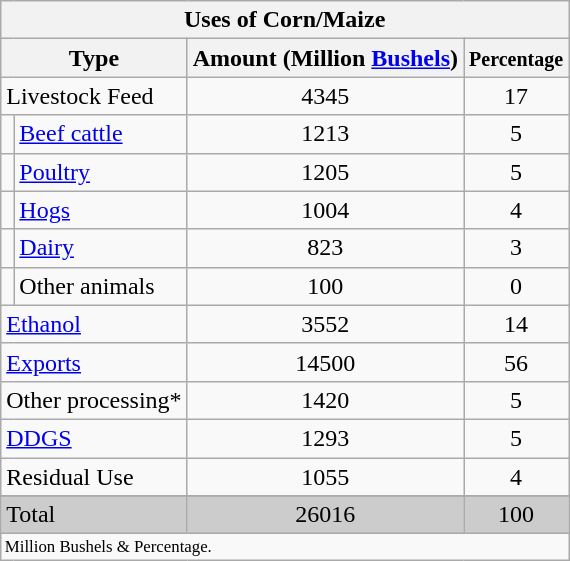<table class="wikitable" align="center" style="clear:left">
<tr>
<th colspan="4">Uses of Corn/Maize</th>
</tr>
<tr>
<th colspan="2">Type</th>
<th>Amount (Million <a href='#'>Bushels</a>)</th>
<th><small>Percentage</small></th>
</tr>
<tr style="background:XDD0">
<td colspan="2">Livestock Feed</td>
<td align="center">4345</td>
<td align="center">17</td>
</tr>
<tr>
<td></td>
<td><a href='#'>Beef cattle</a></td>
<td align="center">1213</td>
<td align="center">5</td>
</tr>
<tr>
<td></td>
<td><a href='#'>Poultry</a></td>
<td align="center">1205</td>
<td align="center">5</td>
</tr>
<tr>
<td></td>
<td><a href='#'>Hogs</a></td>
<td align="center">1004</td>
<td align="center">4</td>
</tr>
<tr>
<td></td>
<td><a href='#'>Dairy</a></td>
<td align="center">823</td>
<td align="center">3</td>
</tr>
<tr>
<td></td>
<td>Other animals</td>
<td align="center">100</td>
<td align="center">0</td>
</tr>
<tr>
<td colspan="2"><a href='#'>Ethanol</a></td>
<td align="center">3552</td>
<td align="center">14</td>
</tr>
<tr>
<td colspan="2"><a href='#'>Exports</a></td>
<td align="center">14500</td>
<td align="center">56</td>
</tr>
<tr>
<td colspan="2">Other processing*</td>
<td align="center">1420</td>
<td align="center">5</td>
</tr>
<tr>
<td colspan="2"><a href='#'>DDGS</a></td>
<td align="center">1293</td>
<td align="center">5</td>
</tr>
<tr>
<td colspan="2">Residual Use</td>
<td align="center">1055</td>
<td align="center">4</td>
</tr>
<tr>
</tr>
<tr bgcolor="#CCCCCC">
<td colspan="2">Total</td>
<td align="center">26016</td>
<td align="center">100</td>
</tr>
<tr>
<td colspan="5" style="font-size:.7em">Million Bushels & Percentage.</td>
</tr>
</table>
